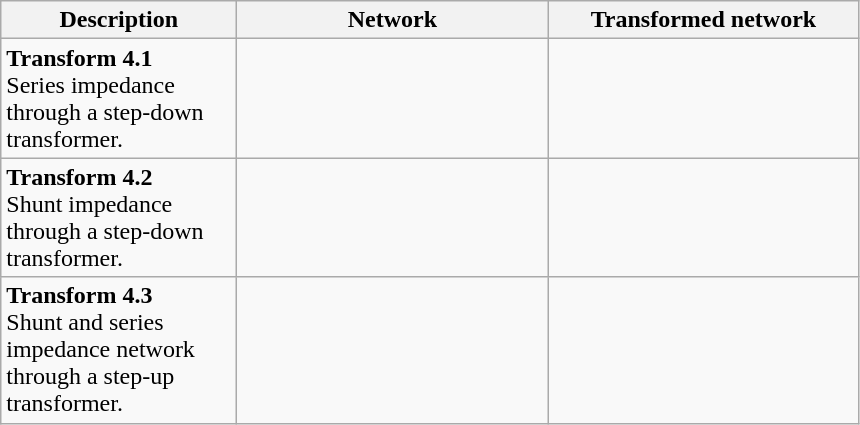<table class="wikitable" style="text-align:left;" align="left">
<tr style="text-align:center;">
<th>Description</th>
<th>Network</th>
<th>Transformed network</th>
</tr>
<tr valign="top">
<td width="150px"><strong>Transform 4.1</strong><br>Series impedance through a step-down transformer.</td>
<td width="200px"></td>
<td width="200px"></td>
</tr>
<tr valign="top">
<td><strong>Transform 4.2</strong><br>Shunt impedance through a step-down transformer.</td>
<td></td>
<td></td>
</tr>
<tr valign="top">
<td><strong>Transform 4.3</strong><br>Shunt and series impedance network through a step-up transformer.</td>
<td></td>
<td></td>
</tr>
</table>
